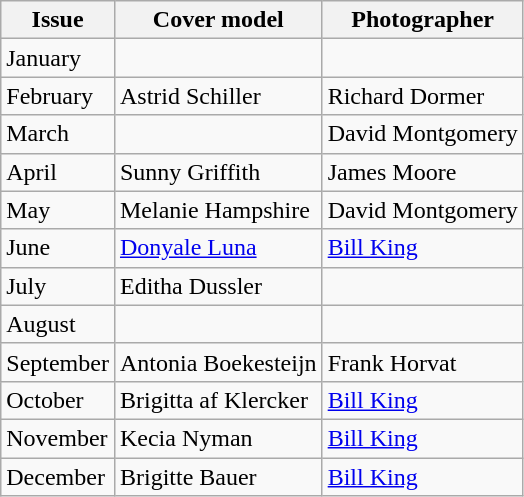<table class="sortable wikitable">
<tr>
<th>Issue</th>
<th>Cover model</th>
<th>Photographer</th>
</tr>
<tr>
<td>January</td>
<td></td>
<td></td>
</tr>
<tr>
<td>February</td>
<td>Astrid Schiller</td>
<td>Richard Dormer</td>
</tr>
<tr>
<td>March</td>
<td></td>
<td>David Montgomery</td>
</tr>
<tr>
<td>April</td>
<td>Sunny Griffith</td>
<td>James Moore</td>
</tr>
<tr>
<td>May</td>
<td>Melanie Hampshire</td>
<td>David Montgomery</td>
</tr>
<tr>
<td>June</td>
<td><a href='#'>Donyale Luna</a></td>
<td><a href='#'>Bill King</a></td>
</tr>
<tr>
<td>July</td>
<td>Editha Dussler</td>
<td></td>
</tr>
<tr>
<td>August</td>
<td></td>
<td></td>
</tr>
<tr>
<td>September</td>
<td>Antonia Boekesteijn</td>
<td>Frank Horvat</td>
</tr>
<tr>
<td>October</td>
<td>Brigitta af Klercker</td>
<td><a href='#'>Bill King</a></td>
</tr>
<tr>
<td>November</td>
<td>Kecia Nyman</td>
<td><a href='#'>Bill King</a></td>
</tr>
<tr>
<td>December</td>
<td>Brigitte Bauer</td>
<td><a href='#'>Bill King</a></td>
</tr>
</table>
